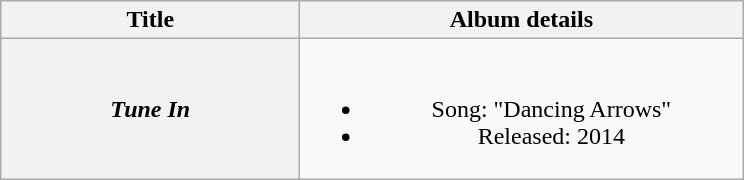<table class="wikitable plainrowheaders" style="text-align:center;">
<tr>
<th scope="col" style="width:12em;">Title</th>
<th scope="col" style="width:18em;">Album details</th>
</tr>
<tr>
<th scope="row"><em>Tune In</em></th>
<td><br><ul><li>Song: "Dancing Arrows"</li><li>Released: 2014</li></ul></td>
</tr>
</table>
